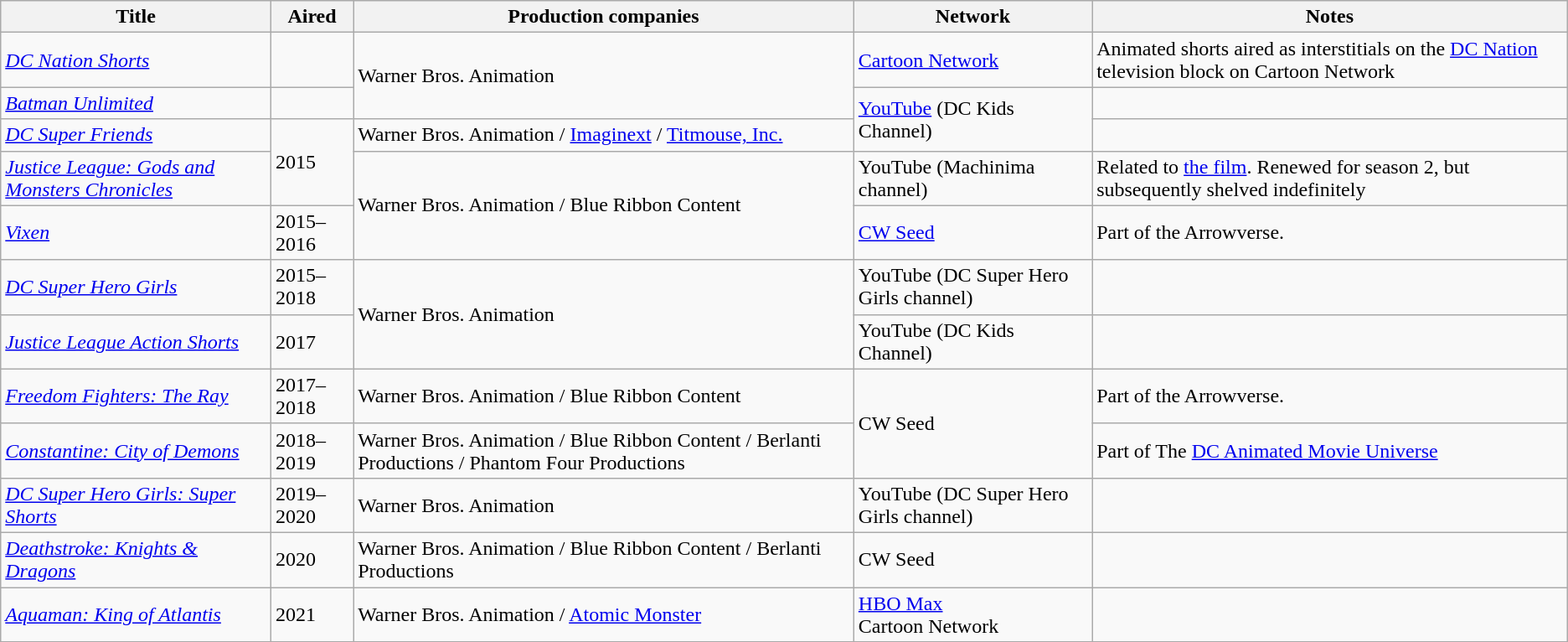<table class="wikitable plainrowheaders" style="text-align: left">
<tr>
<th>Title</th>
<th>Aired</th>
<th>Production companies</th>
<th>Network</th>
<th>Notes</th>
</tr>
<tr>
<td><em><a href='#'>DC Nation Shorts</a></em></td>
<td></td>
<td rowspan="2">Warner Bros. Animation</td>
<td><a href='#'>Cartoon Network</a></td>
<td>Animated shorts aired as interstitials on the <a href='#'>DC Nation</a> television block on Cartoon Network</td>
</tr>
<tr>
<td><em><a href='#'>Batman Unlimited</a></em></td>
<td></td>
<td rowspan="2"><a href='#'>YouTube</a> (DC Kids Channel)</td>
<td></td>
</tr>
<tr>
<td><em><a href='#'>DC Super Friends</a></em></td>
<td rowspan="2">2015</td>
<td>Warner Bros. Animation / <a href='#'>Imaginext</a> / <a href='#'>Titmouse, Inc.</a></td>
<td></td>
</tr>
<tr>
<td><em><a href='#'>Justice League: Gods and Monsters Chronicles</a></em></td>
<td rowspan="2">Warner Bros. Animation / Blue Ribbon Content</td>
<td>YouTube (Machinima channel)</td>
<td>Related to <a href='#'>the film</a>. Renewed for season 2, but subsequently shelved indefinitely</td>
</tr>
<tr>
<td><em><a href='#'>Vixen</a></em></td>
<td>2015–2016</td>
<td><a href='#'>CW Seed</a></td>
<td>Part of the Arrowverse.</td>
</tr>
<tr>
<td><em><a href='#'>DC Super Hero Girls</a></em></td>
<td>2015–2018</td>
<td rowspan="2">Warner Bros. Animation</td>
<td>YouTube (DC Super Hero Girls channel)</td>
<td></td>
</tr>
<tr>
<td><em><a href='#'>Justice League Action Shorts</a></em></td>
<td>2017</td>
<td>YouTube (DC Kids Channel)</td>
<td></td>
</tr>
<tr>
<td><em><a href='#'>Freedom Fighters: The Ray</a></em></td>
<td>2017–2018</td>
<td>Warner Bros. Animation / Blue Ribbon Content</td>
<td rowspan="2">CW Seed</td>
<td>Part of the Arrowverse.</td>
</tr>
<tr>
<td><em><a href='#'>Constantine: City of Demons</a></em></td>
<td>2018–2019</td>
<td>Warner Bros. Animation / Blue Ribbon Content / Berlanti Productions / Phantom Four Productions</td>
<td>Part of The <a href='#'>DC Animated Movie Universe</a></td>
</tr>
<tr>
<td><em><a href='#'>DC Super Hero Girls: Super Shorts</a></em></td>
<td>2019–2020</td>
<td>Warner Bros. Animation</td>
<td>YouTube (DC Super Hero Girls channel)</td>
<td></td>
</tr>
<tr>
<td><em><a href='#'>Deathstroke: Knights & Dragons</a></em></td>
<td>2020</td>
<td>Warner Bros. Animation / Blue Ribbon Content / Berlanti Productions</td>
<td>CW Seed</td>
<td></td>
</tr>
<tr>
<td><em><a href='#'>Aquaman: King of Atlantis</a></em></td>
<td>2021</td>
<td>Warner Bros. Animation / <a href='#'>Atomic Monster</a></td>
<td><a href='#'>HBO Max</a><br>Cartoon Network</td>
<td></td>
</tr>
</table>
